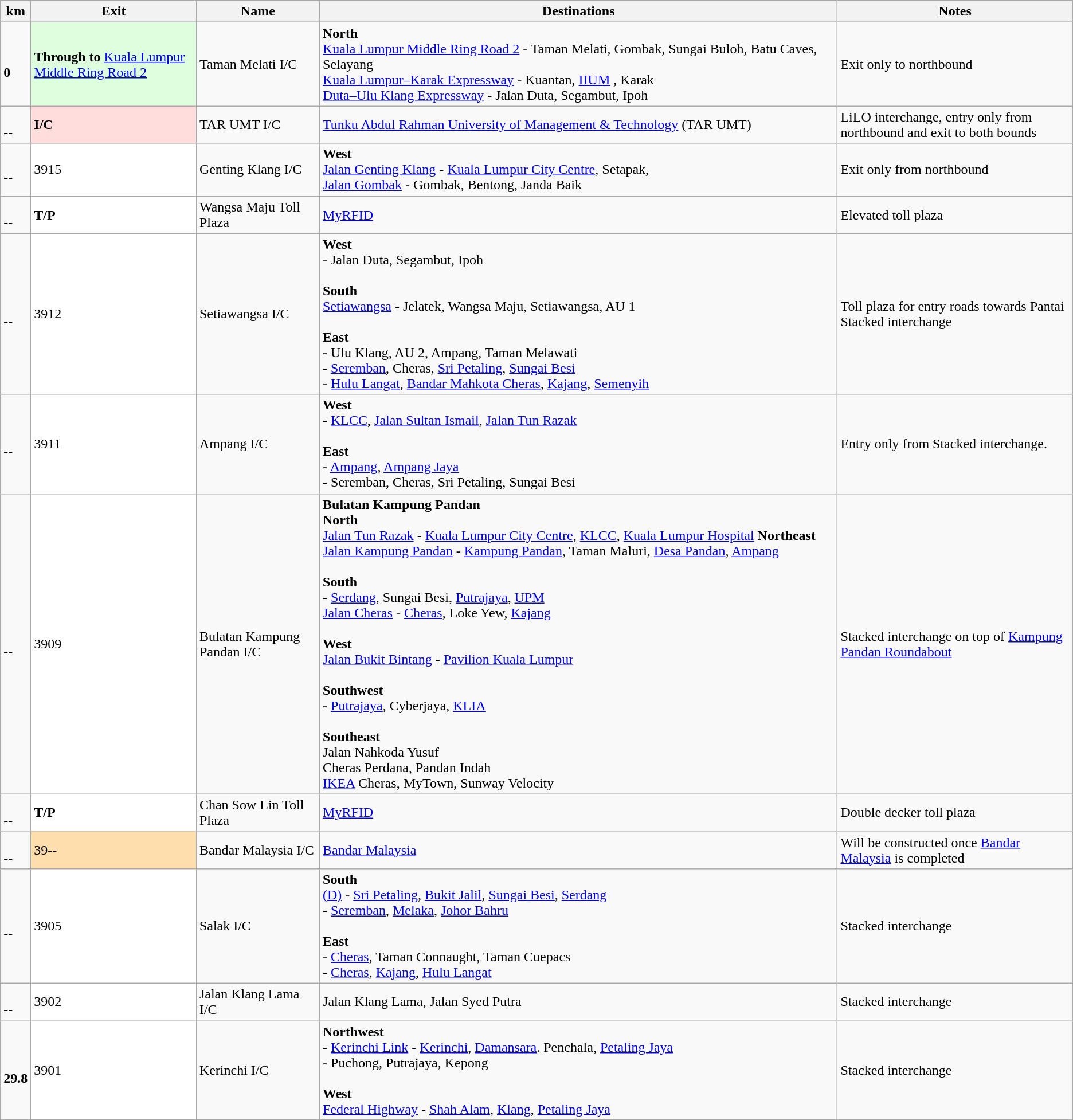<table class="wikitable">
<tr>
<th><strong>km</strong></th>
<th>Exit</th>
<th>Name</th>
<th>Destinations</th>
<th>Notes</th>
</tr>
<tr>
<td><br><strong>0</strong></td>
<td style="background: #ddffdd;"><strong>Through to</strong>  <a href='#'>Kuala Lumpur Middle Ring Road 2</a></td>
<td>Taman Melati I/C</td>
<td><strong>North</strong><br> <a href='#'>Kuala Lumpur Middle Ring Road 2</a> - Taman Melati, Gombak, Sungai Buloh, Batu Caves, Selayang<br> <a href='#'>Kuala Lumpur–Karak Expressway</a> - Kuantan, <a href='#'>IIUM</a> , Karak<br> <a href='#'>Duta–Ulu Klang Expressway</a> - Jalan Duta, Segambut, Ipoh</td>
<td>Exit only to northbound </td>
</tr>
<tr>
<td><br><strong>--</strong></td>
<td style="background: #ffdddd;"><strong>I/C</strong></td>
<td>TAR UMT I/C</td>
<td><a href='#'>Tunku Abdul Rahman University of Management & Technology</a> (TAR UMT) </td>
<td>LiLO interchange, entry only from northbound and exit to both bounds</td>
</tr>
<tr>
<td><br><strong>--</strong></td>
<td style="background: #ffffff;">3915</td>
<td>Genting Klang I/C</td>
<td><strong>West</strong><br> <a href='#'>Jalan Genting Klang</a> - <a href='#'>Kuala Lumpur City Centre</a>, Setapak, <br> <a href='#'>Jalan Gombak</a> - Gombak, Bentong, Janda Baik </td>
<td>Exit only from northbound</td>
</tr>
<tr>
<td><br><strong>--</strong></td>
<td style="background: #ffffff;"><strong>T/P</strong></td>
<td>Wangsa Maju Toll Plaza</td>
<td>  <a href='#'><span>My</span><span>RFID</span></a></td>
<td>Elevated toll plaza</td>
</tr>
<tr>
<td><br><strong>--</strong></td>
<td style="background: #ffffff;">3912</td>
<td>Setiawangsa I/C</td>
<td><strong>West</strong> <br> - Jalan Duta, Segambut, Ipoh<br><br><strong>South</strong><br><a href='#'>Setiawangsa</a> - Jelatek, Wangsa Maju, Setiawangsa, AU 1<br><br><strong>East</strong><br> - Ulu Klang, AU 2, Ampang, Taman Melawati<br> - <a href='#'>Seremban</a>, Cheras, <a href='#'>Sri Petaling</a>, <a href='#'>Sungai Besi</a><br> - <a href='#'>Hulu Langat</a>, <a href='#'>Bandar Mahkota Cheras</a>, <a href='#'>Kajang</a>, <a href='#'>Semenyih</a></td>
<td>Toll plaza for entry roads towards Pantai<br>Stacked interchange</td>
</tr>
<tr>
<td><br><strong>--</strong></td>
<td style="background: #ffffff;">3911</td>
<td>Ampang I/C</td>
<td><strong>West</strong><br><strong></strong> - <a href='#'>KLCC</a>, <a href='#'>Jalan Sultan Ismail</a>, <a href='#'>Jalan Tun Razak</a><br><br><strong>East</strong><br><strong></strong> - <a href='#'>Ampang</a>, <a href='#'>Ampang Jaya</a><br> - Seremban, Cheras, Sri Petaling, Sungai Besi</td>
<td>Entry only from Stacked interchange.</td>
</tr>
<tr>
<td><br><strong>--</strong></td>
<td style="background: #ffffff;">3909</td>
<td>Bulatan Kampung Pandan I/C</td>
<td><strong>Bulatan Kampung Pandan</strong><br><strong>North</strong><br><a href='#'>Jalan Tun Razak</a> - <a href='#'>Kuala Lumpur City Centre</a>, <a href='#'>KLCC</a>, <a href='#'>Kuala Lumpur Hospital</a> 
<strong>Northeast</strong>
<a href='#'>Jalan Kampung Pandan</a> - <a href='#'>Kampung Pandan</a>, Taman Maluri, <a href='#'>Desa Pandan</a>, <a href='#'>Ampang</a><br><br><strong>South</strong><br> - <a href='#'>Serdang</a>, Sungai Besi, <a href='#'>Putrajaya</a>, <a href='#'>UPM</a><br> <a href='#'>Jalan Cheras</a> - <a href='#'>Cheras</a>, Loke Yew, <a href='#'>Kajang</a><br><br><strong>West</strong><br><a href='#'>Jalan Bukit Bintang</a> - <a href='#'>Pavilion Kuala Lumpur</a> <br><br><strong>Southwest</strong><br> - <a href='#'>Putrajaya</a>, Cyberjaya, <a href='#'>KLIA</a> <br><br><strong>Southeast</strong><br>Jalan Nahkoda Yusuf<br>Cheras Perdana, Pandan Indah<br><a href='#'>IKEA</a> Cheras, MyTown, Sunway Velocity</td>
<td>Stacked interchange on top of <a href='#'>Kampung Pandan Roundabout</a></td>
</tr>
<tr>
<td><br><strong>--</strong></td>
<td style="background: #ffffff;"><strong>T/P</strong></td>
<td>Chan Sow Lin Toll Plaza</td>
<td>  <a href='#'><span>My</span><span>RFID</span></a></td>
<td>Double decker toll plaza</td>
</tr>
<tr>
<td><br><strong>--</strong></td>
<td style="background: #ffdead;">39--</td>
<td>Bandar Malaysia I/C</td>
<td><a href='#'>Bandar Malaysia</a></td>
<td>Will be constructed once <a href='#'>Bandar Malaysia</a> is completed</td>
</tr>
<tr>
<td><br><strong>--</strong></td>
<td style="background: #ffffff;">3905</td>
<td>Salak I/C</td>
<td><strong>South</strong><br> <a href='#'>(D)</a> - <a href='#'>Sri Petaling</a>, <a href='#'>Bukit Jalil</a>, <a href='#'>Sungai Besi</a>, <a href='#'>Serdang</a><br> - <a href='#'>Seremban</a>, <a href='#'>Melaka</a>, <a href='#'>Johor Bahru</a><br><br><strong>East</strong><br> - <a href='#'>Cheras</a>, Taman Connaught, Taman Cuepacs<br> - <a href='#'>Cheras</a>, <a href='#'>Kajang</a>, <a href='#'>Hulu Langat</a></td>
<td>Stacked interchange</td>
</tr>
<tr>
<td><br><strong>--</strong></td>
<td style="background: #ffffff;">3902</td>
<td>Jalan Klang Lama I/C</td>
<td>Jalan Klang Lama, Jalan Syed Putra</td>
<td>Stacked interchange</td>
</tr>
<tr>
<td><br><strong>29.8</strong></td>
<td style="background: #ffffff;">3901</td>
<td>Kerinchi I/C</td>
<td><strong>Northwest</strong><br> - <a href='#'>Kerinchi Link</a> - <a href='#'>Kerinchi</a>, <a href='#'>Damansara</a>. Penchala, <a href='#'>Petaling Jaya</a><br> - Puchong, Putrajaya, Kepong<br><br><strong>West</strong><br> <a href='#'>Federal Highway</a> - <a href='#'>Shah Alam</a>, <a href='#'>Klang</a>, <a href='#'>Petaling Jaya</a></td>
<td>Stacked interchange</td>
</tr>
</table>
